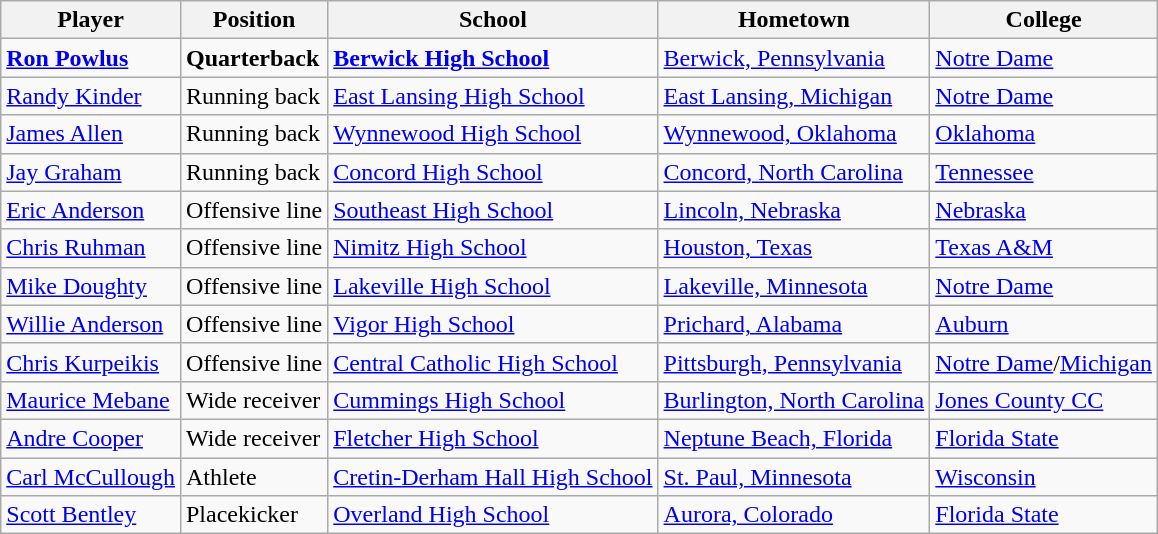<table class="wikitable">
<tr>
<th>Player</th>
<th>Position</th>
<th>School</th>
<th>Hometown</th>
<th>College</th>
</tr>
<tr>
<td><strong><a href='#'>Ron Powlus</a></strong></td>
<td><strong>Quarterback</strong></td>
<td><strong><a href='#'>Berwick High School</a></strong></td>
<td><a href='#'>Berwick, Pennsylvania</a></td>
<td><a href='#'>Notre Dame</a></td>
</tr>
<tr>
<td><a href='#'>Randy Kinder</a></td>
<td>Running back</td>
<td><a href='#'>East Lansing High School</a></td>
<td><a href='#'>East Lansing, Michigan</a></td>
<td><a href='#'>Notre Dame</a></td>
</tr>
<tr>
<td><a href='#'>James Allen</a></td>
<td>Running back</td>
<td><a href='#'>Wynnewood High School</a></td>
<td><a href='#'>Wynnewood, Oklahoma</a></td>
<td><a href='#'>Oklahoma</a></td>
</tr>
<tr>
<td><a href='#'>Jay Graham</a></td>
<td>Running back</td>
<td><a href='#'>Concord High School</a></td>
<td><a href='#'>Concord, North Carolina</a></td>
<td><a href='#'>Tennessee</a></td>
</tr>
<tr>
<td><a href='#'>Eric Anderson</a></td>
<td>Offensive line</td>
<td><a href='#'>Southeast High School</a></td>
<td><a href='#'>Lincoln, Nebraska</a></td>
<td><a href='#'>Nebraska</a></td>
</tr>
<tr>
<td><a href='#'>Chris Ruhman</a></td>
<td>Offensive line</td>
<td><a href='#'>Nimitz High School</a></td>
<td><a href='#'>Houston, Texas</a></td>
<td><a href='#'>Texas A&M</a></td>
</tr>
<tr>
<td><a href='#'>Mike Doughty</a></td>
<td>Offensive line</td>
<td><a href='#'>Lakeville High School</a></td>
<td><a href='#'>Lakeville, Minnesota</a></td>
<td><a href='#'>Notre Dame</a></td>
</tr>
<tr>
<td><a href='#'>Willie Anderson</a></td>
<td>Offensive line</td>
<td><a href='#'>Vigor High School</a></td>
<td><a href='#'>Prichard, Alabama</a></td>
<td><a href='#'>Auburn</a></td>
</tr>
<tr>
<td><a href='#'>Chris Kurpeikis</a></td>
<td>Offensive line</td>
<td><a href='#'>Central Catholic High School</a></td>
<td><a href='#'>Pittsburgh, Pennsylvania</a></td>
<td><a href='#'>Notre Dame</a>/<a href='#'>Michigan</a></td>
</tr>
<tr>
<td><a href='#'>Maurice Mebane</a></td>
<td>Wide receiver</td>
<td><a href='#'>Cummings High School</a></td>
<td><a href='#'>Burlington, North Carolina</a></td>
<td><a href='#'>Jones County CC</a></td>
</tr>
<tr>
<td><a href='#'>Andre Cooper</a></td>
<td>Wide receiver</td>
<td><a href='#'>Fletcher High School</a></td>
<td><a href='#'>Neptune Beach, Florida</a></td>
<td><a href='#'>Florida State</a></td>
</tr>
<tr>
<td><a href='#'>Carl McCullough</a></td>
<td>Athlete</td>
<td><a href='#'>Cretin-Derham Hall High School</a></td>
<td><a href='#'>St. Paul, Minnesota</a></td>
<td><a href='#'>Wisconsin</a></td>
</tr>
<tr>
<td><a href='#'>Scott Bentley</a></td>
<td>Placekicker</td>
<td><a href='#'>Overland High School</a></td>
<td><a href='#'>Aurora, Colorado</a></td>
<td><a href='#'>Florida State</a></td>
</tr>
</table>
